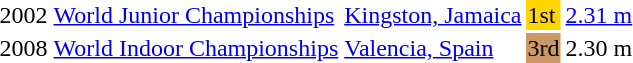<table>
<tr>
<td>2002</td>
<td><a href='#'>World Junior Championships</a></td>
<td><a href='#'>Kingston, Jamaica</a></td>
<td bgcolor="gold">1st</td>
<td><a href='#'>2.31 m</a></td>
</tr>
<tr>
<td>2008</td>
<td><a href='#'>World Indoor Championships</a></td>
<td><a href='#'>Valencia, Spain</a></td>
<td bgcolor="cc9966">3rd</td>
<td>2.30 m</td>
</tr>
</table>
